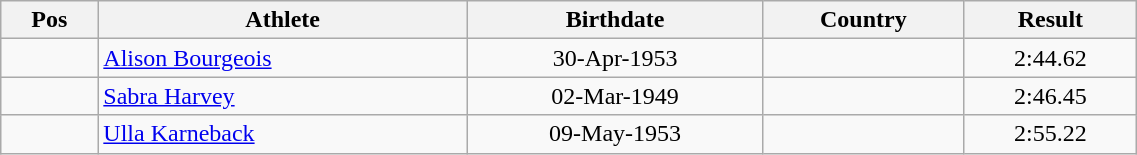<table class="wikitable"  style="text-align:center; width:60%;">
<tr>
<th>Pos</th>
<th>Athlete</th>
<th>Birthdate</th>
<th>Country</th>
<th>Result</th>
</tr>
<tr>
<td align=center></td>
<td align=left><a href='#'>Alison Bourgeois</a></td>
<td>30-Apr-1953</td>
<td align=left></td>
<td>2:44.62</td>
</tr>
<tr>
<td align=center></td>
<td align=left><a href='#'>Sabra Harvey</a></td>
<td>02-Mar-1949</td>
<td align=left></td>
<td>2:46.45</td>
</tr>
<tr>
<td align=center></td>
<td align=left><a href='#'>Ulla Karneback</a></td>
<td>09-May-1953</td>
<td align=left></td>
<td>2:55.22</td>
</tr>
</table>
